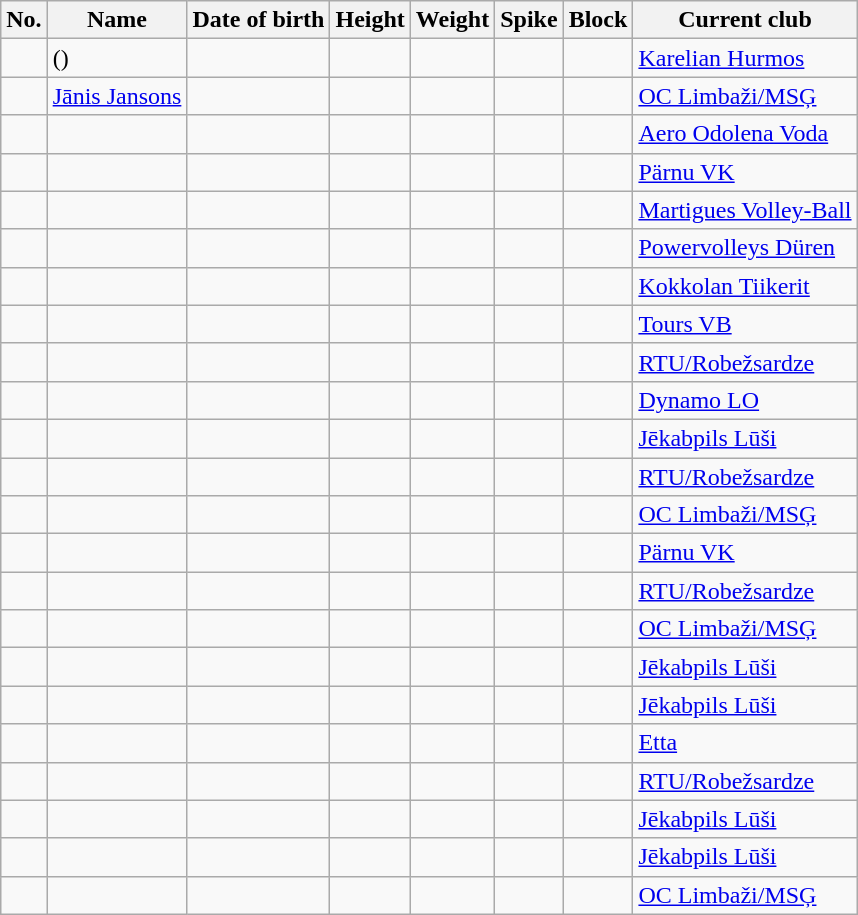<table class="wikitable sortable">
<tr>
<th>No.</th>
<th>Name</th>
<th>Date of birth</th>
<th>Height</th>
<th>Weight</th>
<th>Spike</th>
<th>Block</th>
<th>Current club</th>
</tr>
<tr>
<td></td>
<td> ()</td>
<td></td>
<td></td>
<td></td>
<td></td>
<td></td>
<td> <a href='#'>Karelian Hurmos</a></td>
</tr>
<tr>
<td></td>
<td><a href='#'>Jānis Jansons</a></td>
<td></td>
<td></td>
<td></td>
<td></td>
<td></td>
<td> <a href='#'>OC Limbaži/MSĢ</a></td>
</tr>
<tr>
<td></td>
<td></td>
<td></td>
<td></td>
<td></td>
<td></td>
<td></td>
<td> <a href='#'>Aero Odolena Voda</a></td>
</tr>
<tr>
<td></td>
<td></td>
<td></td>
<td></td>
<td></td>
<td></td>
<td></td>
<td> <a href='#'>Pärnu VK</a></td>
</tr>
<tr>
<td></td>
<td></td>
<td></td>
<td></td>
<td></td>
<td></td>
<td></td>
<td> <a href='#'>Martigues Volley-Ball</a></td>
</tr>
<tr>
<td></td>
<td></td>
<td></td>
<td></td>
<td></td>
<td></td>
<td></td>
<td> <a href='#'>Powervolleys Düren</a></td>
</tr>
<tr>
<td></td>
<td></td>
<td></td>
<td></td>
<td></td>
<td></td>
<td></td>
<td> <a href='#'>Kokkolan Tiikerit</a></td>
</tr>
<tr>
<td></td>
<td></td>
<td></td>
<td></td>
<td></td>
<td></td>
<td></td>
<td> <a href='#'>Tours VB</a></td>
</tr>
<tr>
<td></td>
<td></td>
<td></td>
<td></td>
<td></td>
<td></td>
<td></td>
<td> <a href='#'>RTU/Robežsardze</a></td>
</tr>
<tr>
<td></td>
<td></td>
<td></td>
<td></td>
<td></td>
<td></td>
<td></td>
<td> <a href='#'>Dynamo LO</a></td>
</tr>
<tr>
<td></td>
<td></td>
<td></td>
<td></td>
<td></td>
<td></td>
<td></td>
<td> <a href='#'>Jēkabpils Lūši</a></td>
</tr>
<tr>
<td></td>
<td></td>
<td></td>
<td></td>
<td></td>
<td></td>
<td></td>
<td> <a href='#'>RTU/Robežsardze</a></td>
</tr>
<tr>
<td></td>
<td></td>
<td></td>
<td></td>
<td></td>
<td></td>
<td></td>
<td> <a href='#'>OC Limbaži/MSĢ</a></td>
</tr>
<tr>
<td></td>
<td></td>
<td></td>
<td></td>
<td></td>
<td></td>
<td></td>
<td> <a href='#'>Pärnu VK</a></td>
</tr>
<tr>
<td></td>
<td></td>
<td></td>
<td></td>
<td></td>
<td></td>
<td></td>
<td> <a href='#'>RTU/Robežsardze</a></td>
</tr>
<tr>
<td></td>
<td></td>
<td></td>
<td></td>
<td></td>
<td></td>
<td></td>
<td> <a href='#'>OC Limbaži/MSĢ</a></td>
</tr>
<tr>
<td></td>
<td></td>
<td></td>
<td></td>
<td></td>
<td></td>
<td></td>
<td> <a href='#'>Jēkabpils Lūši</a></td>
</tr>
<tr>
<td></td>
<td></td>
<td></td>
<td></td>
<td></td>
<td></td>
<td></td>
<td> <a href='#'>Jēkabpils Lūši</a></td>
</tr>
<tr>
<td></td>
<td></td>
<td></td>
<td></td>
<td></td>
<td></td>
<td></td>
<td> <a href='#'>Etta</a></td>
</tr>
<tr>
<td></td>
<td></td>
<td></td>
<td></td>
<td></td>
<td></td>
<td></td>
<td> <a href='#'>RTU/Robežsardze</a></td>
</tr>
<tr>
<td></td>
<td></td>
<td></td>
<td></td>
<td></td>
<td></td>
<td></td>
<td> <a href='#'>Jēkabpils Lūši</a></td>
</tr>
<tr>
<td></td>
<td></td>
<td></td>
<td></td>
<td></td>
<td></td>
<td></td>
<td> <a href='#'>Jēkabpils Lūši</a></td>
</tr>
<tr>
<td></td>
<td></td>
<td></td>
<td></td>
<td></td>
<td></td>
<td></td>
<td> <a href='#'>OC Limbaži/MSĢ</a></td>
</tr>
</table>
